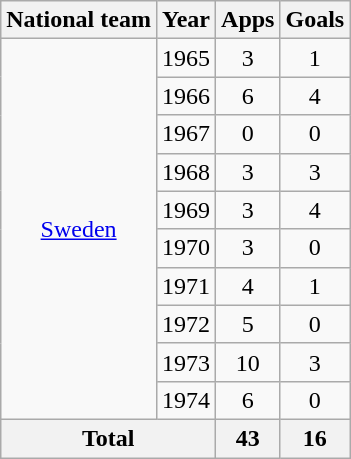<table class="wikitable" style="text-align:center">
<tr>
<th>National team</th>
<th>Year</th>
<th>Apps</th>
<th>Goals</th>
</tr>
<tr>
<td rowspan="10"><a href='#'>Sweden</a></td>
<td>1965</td>
<td>3</td>
<td>1</td>
</tr>
<tr>
<td>1966</td>
<td>6</td>
<td>4</td>
</tr>
<tr>
<td>1967</td>
<td>0</td>
<td>0</td>
</tr>
<tr>
<td>1968</td>
<td>3</td>
<td>3</td>
</tr>
<tr>
<td>1969</td>
<td>3</td>
<td>4</td>
</tr>
<tr>
<td>1970</td>
<td>3</td>
<td>0</td>
</tr>
<tr>
<td>1971</td>
<td>4</td>
<td>1</td>
</tr>
<tr>
<td>1972</td>
<td>5</td>
<td>0</td>
</tr>
<tr>
<td>1973</td>
<td>10</td>
<td>3</td>
</tr>
<tr>
<td>1974</td>
<td>6</td>
<td>0</td>
</tr>
<tr>
<th colspan="2">Total</th>
<th>43</th>
<th>16</th>
</tr>
</table>
